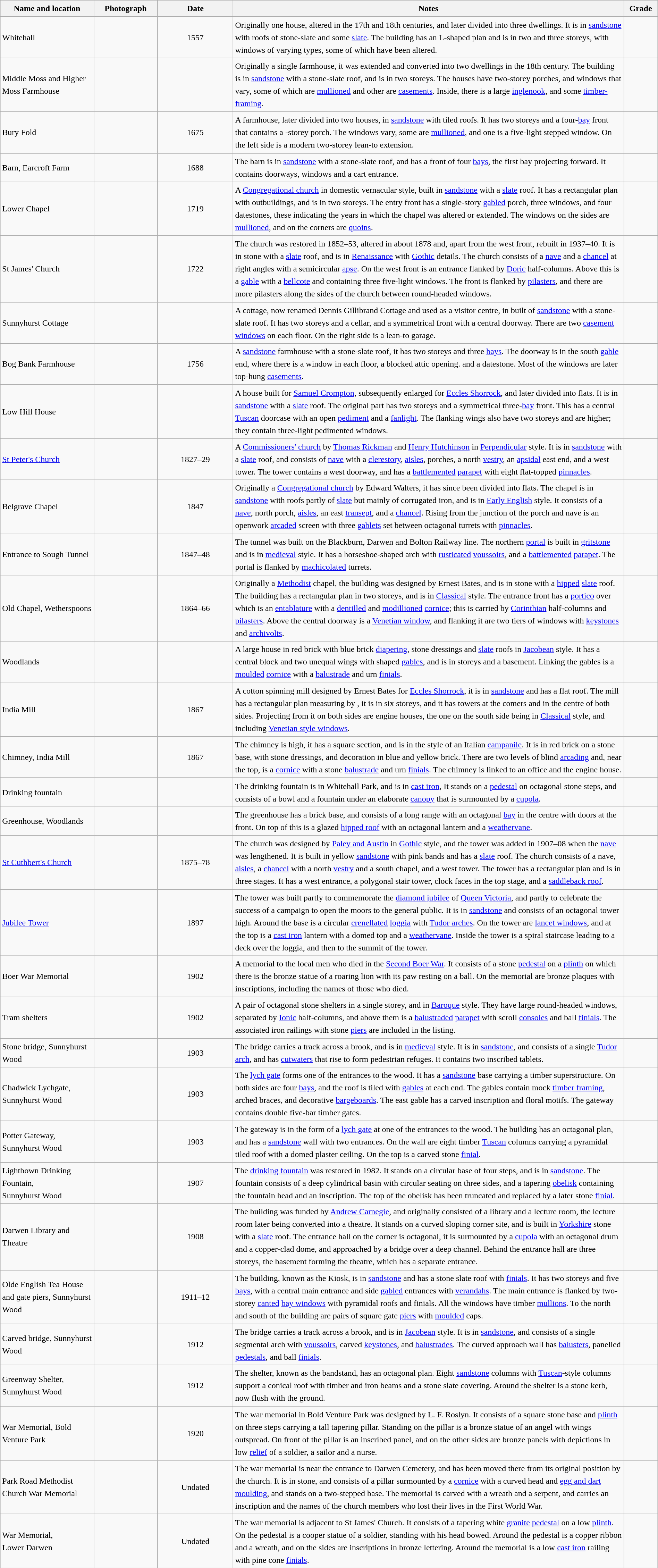<table class="wikitable sortable plainrowheaders" style="width:100%;border:0px;text-align:left;line-height:150%;">
<tr>
<th scope="col"  style="width:150px">Name and location</th>
<th scope="col"  style="width:100px" class="unsortable">Photograph</th>
<th scope="col"  style="width:120px">Date</th>
<th scope="col"  style="width:650px" class="unsortable">Notes</th>
<th scope="col"  style="width:50px">Grade</th>
</tr>
<tr>
<td>Whitehall<br><small></small></td>
<td></td>
<td align="center">1557</td>
<td>Originally one house, altered in the 17th and 18th centuries, and later divided into three dwellings.  It is in <a href='#'>sandstone</a> with roofs of stone-slate and some <a href='#'>slate</a>.  The building has an L-shaped plan and is in two and three storeys, with windows of varying types, some of which have been altered.</td>
<td align="center" ></td>
</tr>
<tr>
<td>Middle Moss and Higher Moss Farmhouse<br><small></small></td>
<td></td>
<td align="center"></td>
<td>Originally a single farmhouse, it was extended and converted into two dwellings in the 18th century.  The building is in <a href='#'>sandstone</a> with a stone-slate roof, and is in two storeys.  The houses have two-storey porches, and windows that vary, some of which are <a href='#'>mullioned</a> and other are <a href='#'>casements</a>.  Inside, there is a large <a href='#'>inglenook</a>, and some <a href='#'>timber-framing</a>.</td>
<td align="center" ></td>
</tr>
<tr>
<td>Bury Fold<br><small></small></td>
<td></td>
<td align="center">1675</td>
<td>A farmhouse, later divided into two houses, in <a href='#'>sandstone</a> with tiled roofs.  It has two storeys and a four-<a href='#'>bay</a> front that contains a -storey porch.  The windows vary, some are <a href='#'>mullioned</a>, and one is a five-light stepped window.  On the left side is a modern two-storey lean-to extension.</td>
<td align="center" ></td>
</tr>
<tr>
<td>Barn, Earcroft Farm<br><small></small></td>
<td></td>
<td align="center">1688</td>
<td>The barn is in <a href='#'>sandstone</a> with a stone-slate roof, and has a front of four <a href='#'>bays</a>, the first bay projecting forward.  It contains doorways, windows and a cart entrance.</td>
<td align="center" ></td>
</tr>
<tr>
<td>Lower Chapel<br><small></small></td>
<td></td>
<td align="center">1719</td>
<td>A <a href='#'>Congregational church</a> in domestic vernacular style, built in <a href='#'>sandstone</a> with a <a href='#'>slate</a> roof.  It has a rectangular plan with outbuildings, and is in two storeys.  The entry front has a single-story <a href='#'>gabled</a> porch, three windows, and four datestones, these indicating the years in which the chapel was altered or extended.  The windows on the sides are <a href='#'>mullioned</a>, and on the corners are <a href='#'>quoins</a>.</td>
<td align="center" ></td>
</tr>
<tr>
<td>St James' Church<br><small></small></td>
<td></td>
<td align="center">1722</td>
<td>The church was restored in 1852–53, altered in about 1878 and, apart from the west front, rebuilt in 1937–40.  It is in stone with a <a href='#'>slate</a> roof, and is in <a href='#'>Renaissance</a> with <a href='#'>Gothic</a> details.  The church consists of a <a href='#'>nave</a> and a <a href='#'>chancel</a> at right angles with a semicircular <a href='#'>apse</a>.  On the west front is an entrance flanked by <a href='#'>Doric</a> half-columns.  Above this is a <a href='#'>gable</a> with a <a href='#'>bellcote</a> and containing three five-light windows.  The front is flanked by <a href='#'>pilasters</a>, and there are more pilasters along the sides of the church between round-headed windows.</td>
<td align="center" ></td>
</tr>
<tr>
<td>Sunnyhurst Cottage<br><small></small></td>
<td></td>
<td align="center"></td>
<td>A cottage, now renamed Dennis Gillibrand Cottage and used as a visitor centre, in built of <a href='#'>sandstone</a> with a stone-slate roof.  It has two storeys and a cellar, and a symmetrical front with a central doorway.  There are two <a href='#'>casement windows</a> on each floor.  On the right side is a lean-to garage.</td>
<td align="center" ></td>
</tr>
<tr>
<td>Bog Bank Farmhouse<br><small></small></td>
<td></td>
<td align="center">1756</td>
<td>A <a href='#'>sandstone</a> farmhouse with a stone-slate roof, it has two storeys and three <a href='#'>bays</a>.  The doorway is in the south <a href='#'>gable</a> end, where there is a window in each floor, a blocked attic opening. and a datestone.  Most of the windows are later top-hung <a href='#'>casements</a>.</td>
<td align="center" ></td>
</tr>
<tr>
<td>Low Hill House<br><small></small></td>
<td></td>
<td align="center"></td>
<td>A house built for <a href='#'>Samuel Crompton</a>, subsequently enlarged for <a href='#'>Eccles Shorrock</a>, and later divided into flats.  It is in <a href='#'>sandstone</a> with a <a href='#'>slate</a> roof.  The original part has two storeys and a symmetrical three-<a href='#'>bay</a> front.  This has a central <a href='#'>Tuscan</a> doorcase with an open <a href='#'>pediment</a> and a <a href='#'>fanlight</a>.  The flanking wings also have two storeys and are higher; they contain three-light pedimented windows.</td>
<td align="center" ></td>
</tr>
<tr>
<td><a href='#'>St Peter's Church</a><br><small></small></td>
<td></td>
<td align="center">1827–29</td>
<td>A <a href='#'>Commissioners' church</a> by <a href='#'>Thomas Rickman</a> and <a href='#'>Henry Hutchinson</a> in <a href='#'>Perpendicular</a> style.  It is in <a href='#'>sandstone</a> with a <a href='#'>slate</a> roof, and consists of <a href='#'>nave</a> with a <a href='#'>clerestory</a>, <a href='#'>aisles</a>, porches, a north <a href='#'>vestry</a>, an <a href='#'>apsidal</a> east end, and a west tower.  The tower contains a west doorway, and has a <a href='#'>battlemented</a> <a href='#'>parapet</a> with eight flat-topped <a href='#'>pinnacles</a>.</td>
<td align="center" ></td>
</tr>
<tr>
<td>Belgrave Chapel<br><small></small></td>
<td></td>
<td align="center">1847</td>
<td>Originally a <a href='#'>Congregational church</a> by Edward Walters, it has since been divided into flats.  The chapel is in <a href='#'>sandstone</a> with roofs partly of <a href='#'>slate</a> but mainly of corrugated iron, and is in <a href='#'>Early English</a> style.  It consists of a <a href='#'>nave</a>, north porch, <a href='#'>aisles</a>, an east <a href='#'>transept</a>, and a <a href='#'>chancel</a>.  Rising from the junction of the porch and nave is an openwork <a href='#'>arcaded</a> screen with three <a href='#'>gablets</a> set between octagonal turrets with <a href='#'>pinnacles</a>.</td>
<td align="center" ></td>
</tr>
<tr>
<td>Entrance to Sough Tunnel<br><small></small></td>
<td></td>
<td align="center">1847–48</td>
<td>The tunnel was built on the Blackburn, Darwen and Bolton Railway line.  The northern <a href='#'>portal</a> is built in <a href='#'>gritstone</a> and is in <a href='#'>medieval</a> style.  It has a horseshoe-shaped arch with <a href='#'>rusticated</a> <a href='#'>voussoirs</a>, and a <a href='#'>battlemented</a> <a href='#'>parapet</a>.  The portal is flanked by <a href='#'>machicolated</a> turrets.</td>
<td align="center" ></td>
</tr>
<tr>
<td>Old Chapel, Wetherspoons <br><small></small></td>
<td></td>
<td align="center">1864–66</td>
<td>Originally a <a href='#'>Methodist</a> chapel, the building was designed by Ernest Bates, and is in stone with a <a href='#'>hipped</a> <a href='#'>slate</a> roof.  The building has a rectangular plan in two storeys, and is in <a href='#'>Classical</a> style.  The entrance front has a <a href='#'>portico</a> over which is an <a href='#'>entablature</a> with a <a href='#'>dentilled</a> and <a href='#'>modillioned</a> <a href='#'>cornice</a>; this is carried by <a href='#'>Corinthian</a> half-columns and <a href='#'>pilasters</a>.  Above the central doorway is a <a href='#'>Venetian window</a>, and flanking it are two tiers of windows with <a href='#'>keystones</a> and <a href='#'>archivolts</a>.</td>
<td align="center" ></td>
</tr>
<tr>
<td>Woodlands<br><small></small></td>
<td></td>
<td align="center"></td>
<td>A large house in red brick with blue brick <a href='#'>diapering</a>, stone dressings and <a href='#'>slate</a> roofs in <a href='#'>Jacobean</a> style.  It has a central block and two unequal wings with shaped <a href='#'>gables</a>, and is in  storeys and a basement.  Linking the gables is a <a href='#'>moulded</a> <a href='#'>cornice</a> with a <a href='#'>balustrade</a> and urn <a href='#'>finials</a>.</td>
<td align="center" ></td>
</tr>
<tr>
<td>India Mill<br><small></small></td>
<td></td>
<td align="center">1867</td>
<td>A cotton spinning mill designed by Ernest Bates for <a href='#'>Eccles Shorrock</a>, it is in <a href='#'>sandstone</a> and has a flat roof.  The mill has a rectangular plan measuring  by , it is in six storeys, and it has towers at the comers and in the centre of both sides.  Projecting from it on both sides are engine houses, the one on the south side being in <a href='#'>Classical</a> style, and including <a href='#'>Venetian style windows</a>.</td>
<td align="center" ></td>
</tr>
<tr>
<td>Chimney, India Mill<br><small></small></td>
<td></td>
<td align="center">1867</td>
<td>The chimney is  high, it has a square section, and is in the style of an Italian <a href='#'>campanile</a>.  It is in red brick on a stone base, with stone dressings, and decoration in blue and yellow brick. There are two levels of blind <a href='#'>arcading</a> and, near the top, is a <a href='#'>cornice</a> with a stone <a href='#'>balustrade</a> and urn <a href='#'>finials</a>.  The chimney is linked to an office and the engine house.</td>
<td align="center" ></td>
</tr>
<tr>
<td>Drinking fountain<br><small></small></td>
<td></td>
<td align="center"></td>
<td>The drinking fountain is in Whitehall Park, and is in <a href='#'>cast iron</a>,  It stands on a <a href='#'>pedestal</a> on octagonal stone steps, and consists of a bowl and a fountain under an elaborate <a href='#'>canopy</a> that is surmounted by a <a href='#'>cupola</a>.</td>
<td align="center" ></td>
</tr>
<tr>
<td>Greenhouse, Woodlands<br><small></small></td>
<td></td>
<td align="center"></td>
<td>The greenhouse has a brick base, and consists of a long range with an octagonal <a href='#'>bay</a> in the centre with doors at the front.  On top of this is a glazed <a href='#'>hipped roof</a> with an octagonal lantern and a <a href='#'>weathervane</a>.</td>
<td align="center" ></td>
</tr>
<tr>
<td><a href='#'>St Cuthbert's Church</a><br><small></small></td>
<td></td>
<td align="center">1875–78</td>
<td>The church was designed by <a href='#'>Paley and Austin</a> in <a href='#'>Gothic</a> style, and the tower was added in 1907–08 when the <a href='#'>nave</a> was lengthened.  It is built in yellow <a href='#'>sandstone</a> with pink bands and has a <a href='#'>slate</a> roof.  The church consists of a nave, <a href='#'>aisles</a>, a <a href='#'>chancel</a> with a north <a href='#'>vestry</a> and a south chapel, and a west tower.  The tower has a rectangular plan and is in three stages.  It has a west entrance, a polygonal stair tower, clock faces in the top stage, and a <a href='#'>saddleback roof</a>.</td>
<td align="center" ></td>
</tr>
<tr>
<td><a href='#'>Jubilee Tower</a><br><small></small></td>
<td></td>
<td align="center">1897</td>
<td>The tower was built partly to commemorate the <a href='#'>diamond jubilee</a> of <a href='#'>Queen Victoria</a>, and partly to celebrate the success of a campaign to open the moors to the general public.  It is in <a href='#'>sandstone</a> and consists of an octagonal tower  high.  Around the base is a circular <a href='#'>crenellated</a> <a href='#'>loggia</a> with <a href='#'>Tudor arches</a>.  On the tower are <a href='#'>lancet windows</a>, and at the top is a <a href='#'>cast iron</a> lantern with a domed top and a <a href='#'>weathervane</a>.  Inside the tower is a spiral staircase leading to a deck over the loggia, and then to the summit of the tower.</td>
<td align="center" ></td>
</tr>
<tr>
<td>Boer War Memorial<br><small></small></td>
<td></td>
<td align="center">1902</td>
<td>A memorial to the local men who died in the <a href='#'>Second Boer War</a>.  It consists of a stone <a href='#'>pedestal</a> on a <a href='#'>plinth</a> on which there is the bronze statue of a roaring lion with its paw resting on a ball.  On the memorial are bronze plaques with inscriptions, including the names of those who died.</td>
<td align="center" ></td>
</tr>
<tr>
<td>Tram shelters<br><small></small></td>
<td></td>
<td align="center">1902</td>
<td>A pair of octagonal stone shelters in a single storey, and in <a href='#'>Baroque</a> style.  They have large round-headed windows, separated by <a href='#'>Ionic</a> half-columns, and above them is a <a href='#'>balustraded</a> <a href='#'>parapet</a> with scroll <a href='#'>consoles</a> and ball <a href='#'>finials</a>.  The associated iron railings with stone <a href='#'>piers</a> are included in the listing.</td>
<td align="center" ></td>
</tr>
<tr>
<td>Stone bridge, Sunnyhurst Wood<br><small></small></td>
<td></td>
<td align="center">1903</td>
<td>The bridge carries a track across a brook, and is in <a href='#'>medieval</a> style.  It is in <a href='#'>sandstone</a>, and consists of a single <a href='#'>Tudor arch</a>, and has <a href='#'>cutwaters</a> that rise to form pedestrian refuges.  It contains two inscribed tablets.</td>
<td align="center" ></td>
</tr>
<tr>
<td>Chadwick Lychgate,<br>Sunnyhurst Wood<br><small></small></td>
<td></td>
<td align="center">1903</td>
<td>The <a href='#'>lych gate</a> forms one of the entrances to the wood.  It has a <a href='#'>sandstone</a> base carrying a timber superstructure.  On both sides are four <a href='#'>bays</a>, and the roof is tiled with <a href='#'>gables</a> at each end.  The gables contain mock <a href='#'>timber framing</a>, arched braces, and decorative <a href='#'>bargeboards</a>.  The east gable has a carved inscription and floral motifs.  The gateway contains double five-bar timber gates.</td>
<td align="center" ></td>
</tr>
<tr>
<td>Potter Gateway, Sunnyhurst Wood<br><small></small></td>
<td></td>
<td align="center">1903</td>
<td>The gateway is in the form of a <a href='#'>lych gate</a> at one of the entrances to the wood.  The building has an octagonal plan, and has a <a href='#'>sandstone</a> wall with two entrances.  On the wall are eight timber <a href='#'>Tuscan</a> columns carrying a pyramidal tiled roof with a domed plaster ceiling.  On the top is a carved stone <a href='#'>finial</a>.</td>
<td align="center" ></td>
</tr>
<tr>
<td>Lightbown Drinking Fountain,<br>Sunnyhurst Wood<br><small></small></td>
<td></td>
<td align="center">1907</td>
<td>The <a href='#'>drinking fountain</a> was restored in 1982.  It stands on a circular base of four steps, and is in <a href='#'>sandstone</a>.  The fountain consists of a deep cylindrical basin with circular seating on three sides, and a tapering <a href='#'>obelisk</a> containing the fountain head and an inscription.  The top of the obelisk has been truncated and replaced by a later stone <a href='#'>finial</a>.</td>
<td align="center" ></td>
</tr>
<tr>
<td>Darwen Library and Theatre<br><small></small></td>
<td></td>
<td align="center">1908</td>
<td>The building was funded by <a href='#'>Andrew Carnegie</a>, and originally consisted of a library and a lecture room, the lecture room later being converted into a theatre.  It stands on a curved sloping corner site, and is built in <a href='#'>Yorkshire</a> stone with a <a href='#'>slate</a> roof.  The entrance hall on the corner is octagonal, it is surmounted by a <a href='#'>cupola</a> with an octagonal drum and a copper-clad dome, and approached by a bridge over a deep channel.  Behind the entrance hall are three storeys, the basement forming the theatre, which has a separate entrance.</td>
<td align="center" ></td>
</tr>
<tr>
<td>Olde English Tea House and gate piers, Sunnyhurst Wood<br><small></small></td>
<td></td>
<td align="center">1911–12</td>
<td>The building, known as the Kiosk, is in <a href='#'>sandstone</a> and has a stone slate roof with <a href='#'>finials</a>.  It has two storeys and five <a href='#'>bays</a>, with a central main entrance and side <a href='#'>gabled</a> entrances with <a href='#'>verandahs</a>.  The main entrance is flanked by two-storey <a href='#'>canted</a> <a href='#'>bay windows</a> with pyramidal roofs and finials.  All the windows have timber <a href='#'>mullions</a>.  To the north and south of the building are pairs of square gate <a href='#'>piers</a> with <a href='#'>moulded</a> caps.</td>
<td align="center" ></td>
</tr>
<tr>
<td>Carved bridge, Sunnyhurst Wood<br><small></small></td>
<td></td>
<td align="center">1912</td>
<td>The bridge carries a track across a brook, and is in <a href='#'>Jacobean</a> style.  It is in <a href='#'>sandstone</a>, and consists of a single segmental arch with <a href='#'>voussoirs</a>, carved <a href='#'>keystones</a>, and <a href='#'>balustrades</a>.  The curved approach wall has <a href='#'>balusters</a>, panelled <a href='#'>pedestals</a>, and ball <a href='#'>finials</a>.</td>
<td align="center" ></td>
</tr>
<tr>
<td>Greenway Shelter, Sunnyhurst Wood<br><small></small></td>
<td></td>
<td align="center">1912</td>
<td>The shelter, known as the bandstand, has an octagonal plan.  Eight <a href='#'>sandstone</a> columns with <a href='#'>Tuscan</a>-style columns support a conical roof with timber and iron beams and a stone slate covering.  Around the shelter is a stone kerb, now flush with the ground.</td>
<td align="center" ></td>
</tr>
<tr>
<td>War Memorial, Bold Venture Park<br><small></small></td>
<td></td>
<td align="center">1920</td>
<td>The war memorial in Bold Venture Park was designed by L. F. Roslyn.  It consists of a square stone base and <a href='#'>plinth</a> on three steps carrying a tall tapering pillar.  Standing on the pillar is a bronze statue of an angel with wings outspread.  On front of the pillar is an inscribed panel, and on the other sides are bronze panels with depictions in low <a href='#'>relief</a> of a soldier, a sailor and a nurse.</td>
<td align="center" ></td>
</tr>
<tr>
<td>Park Road Methodist Church War Memorial<br><small></small></td>
<td></td>
<td align="center">Undated</td>
<td>The war memorial is near the entrance to Darwen Cemetery, and has been moved there from its original position by the church.  It is in stone, and consists of a pillar surmounted by a <a href='#'>cornice</a> with a curved head and <a href='#'>egg and dart</a> <a href='#'>moulding</a>, and stands on a two-stepped base.  The memorial is carved with a wreath and a serpent, and carries an inscription and the names of the church members who lost their lives in the First World War.</td>
<td align="center" ></td>
</tr>
<tr>
<td>War Memorial,<br>Lower Darwen<br><small></small></td>
<td></td>
<td align="center">Undated</td>
<td>The war memorial is adjacent to St James' Church.  It consists of a tapering white <a href='#'>granite</a> <a href='#'>pedestal</a> on a low <a href='#'>plinth</a>.  On the pedestal is a cooper statue of a soldier, standing with his head bowed.  Around the pedestal is a copper ribbon and a wreath, and on the sides are inscriptions in bronze lettering.  Around the memorial is a low <a href='#'>cast iron</a> railing with pine cone <a href='#'>finials</a>.</td>
<td align="center" ></td>
</tr>
<tr>
</tr>
</table>
